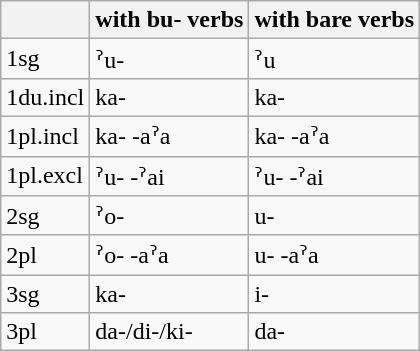<table class="wikitable">
<tr>
<th></th>
<th>with bu- verbs</th>
<th>with bare verbs</th>
</tr>
<tr>
<td>1sg</td>
<td>ˀu-</td>
<td>ˀu</td>
</tr>
<tr>
<td>1du.incl</td>
<td>ka-</td>
<td>ka-</td>
</tr>
<tr>
<td>1pl.incl</td>
<td>ka- -aˀa</td>
<td>ka- -aˀa</td>
</tr>
<tr>
<td>1pl.excl</td>
<td>ˀu- -ˀai</td>
<td>ˀu- -ˀai</td>
</tr>
<tr>
<td>2sg</td>
<td>ˀo-</td>
<td>u-</td>
</tr>
<tr>
<td>2pl</td>
<td>ˀo- -aˀa</td>
<td>u- -aˀa</td>
</tr>
<tr>
<td>3sg</td>
<td>ka-</td>
<td>i-</td>
</tr>
<tr>
<td>3pl</td>
<td>da-/di-/ki-</td>
<td>da-</td>
</tr>
</table>
